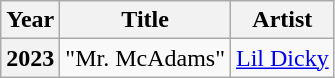<table class="wikitable plainrowheaders">
<tr>
<th>Year</th>
<th>Title</th>
<th>Artist</th>
</tr>
<tr>
<th scope="row">2023</th>
<td>"Mr. McAdams"</td>
<td><a href='#'>Lil Dicky</a></td>
</tr>
</table>
